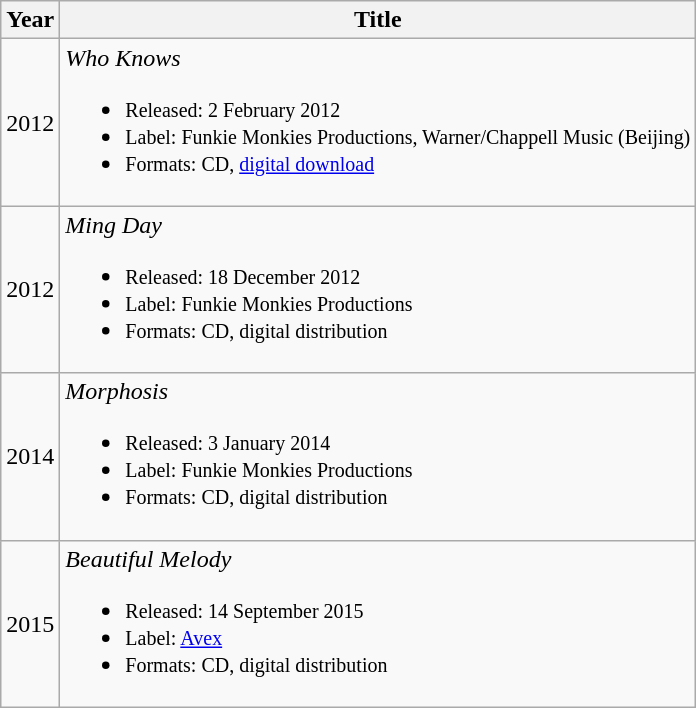<table class="wikitable">
<tr>
<th rowspan="1">Year</th>
<th rowspan="1">Title</th>
</tr>
<tr>
<td>2012</td>
<td><em>Who Knows</em><br><ul><li><small>Released: 2 February 2012</small></li><li><small>Label: Funkie Monkies Productions, Warner/Chappell Music (Beijing)</small></li><li><small>Formats: CD, <a href='#'>digital download</a></small></li></ul></td>
</tr>
<tr>
<td>2012</td>
<td><em>Ming Day</em><br><ul><li><small>Released: 18 December 2012</small></li><li><small>Label: Funkie Monkies Productions</small></li><li><small>Formats: CD, digital distribution</small></li></ul></td>
</tr>
<tr>
<td>2014</td>
<td><em>Morphosis</em><br><ul><li><small>Released: 3 January 2014</small></li><li><small>Label: Funkie Monkies Productions</small></li><li><small>Formats: CD, digital distribution</small></li></ul></td>
</tr>
<tr>
<td>2015</td>
<td><em>Beautiful Melody</em><br><ul><li><small>Released: 14 September 2015</small></li><li><small>Label: <a href='#'>Avex</a></small></li><li><small>Formats: CD, digital distribution</small></li></ul></td>
</tr>
</table>
